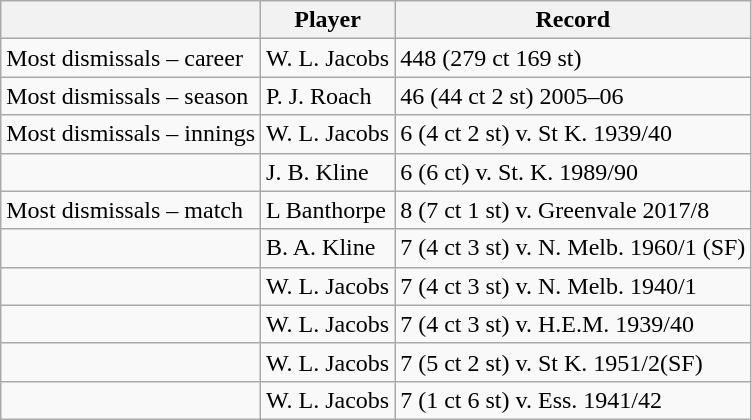<table class="wikitable">
<tr>
<th></th>
<th>Player</th>
<th>Record</th>
</tr>
<tr>
<td>Most dismissals – career</td>
<td>W. L. Jacobs</td>
<td>448 (279 ct 169 st)</td>
</tr>
<tr>
<td>Most dismissals – season</td>
<td>P. J. Roach</td>
<td>46 (44 ct 2 st) 2005–06</td>
</tr>
<tr>
<td>Most dismissals – innings</td>
<td>W. L. Jacobs</td>
<td>6 (4 ct 2 st) v. St K. 1939/40</td>
</tr>
<tr>
<td></td>
<td>J. B. Kline</td>
<td>6 (6 ct) v. St. K. 1989/90</td>
</tr>
<tr>
<td>Most dismissals – match</td>
<td>L Banthorpe</td>
<td>8 (7 ct 1 st) v. Greenvale 2017/8</td>
</tr>
<tr>
<td></td>
<td>B. A. Kline</td>
<td>7 (4 ct 3 st) v. N. Melb. 1960/1 (SF)</td>
</tr>
<tr>
<td></td>
<td>W. L. Jacobs</td>
<td>7 (4 ct 3 st) v. N. Melb. 1940/1</td>
</tr>
<tr>
<td></td>
<td>W. L. Jacobs</td>
<td>7 (4 ct 3 st) v. H.E.M. 1939/40</td>
</tr>
<tr>
<td></td>
<td>W. L. Jacobs</td>
<td>7 (5 ct 2 st) v. St K. 1951/2(SF)</td>
</tr>
<tr>
<td></td>
<td>W. L. Jacobs</td>
<td>7 (1 ct 6 st) v. Ess. 1941/42</td>
</tr>
</table>
